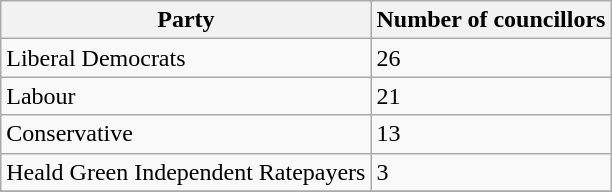<table class="wikitable">
<tr>
<th>Party</th>
<th>Number of councillors</th>
</tr>
<tr>
<td>Liberal Democrats</td>
<td>26</td>
</tr>
<tr>
<td>Labour</td>
<td>21</td>
</tr>
<tr>
<td>Conservative</td>
<td>13</td>
</tr>
<tr>
<td>Heald Green Independent Ratepayers</td>
<td>3</td>
</tr>
<tr>
</tr>
</table>
